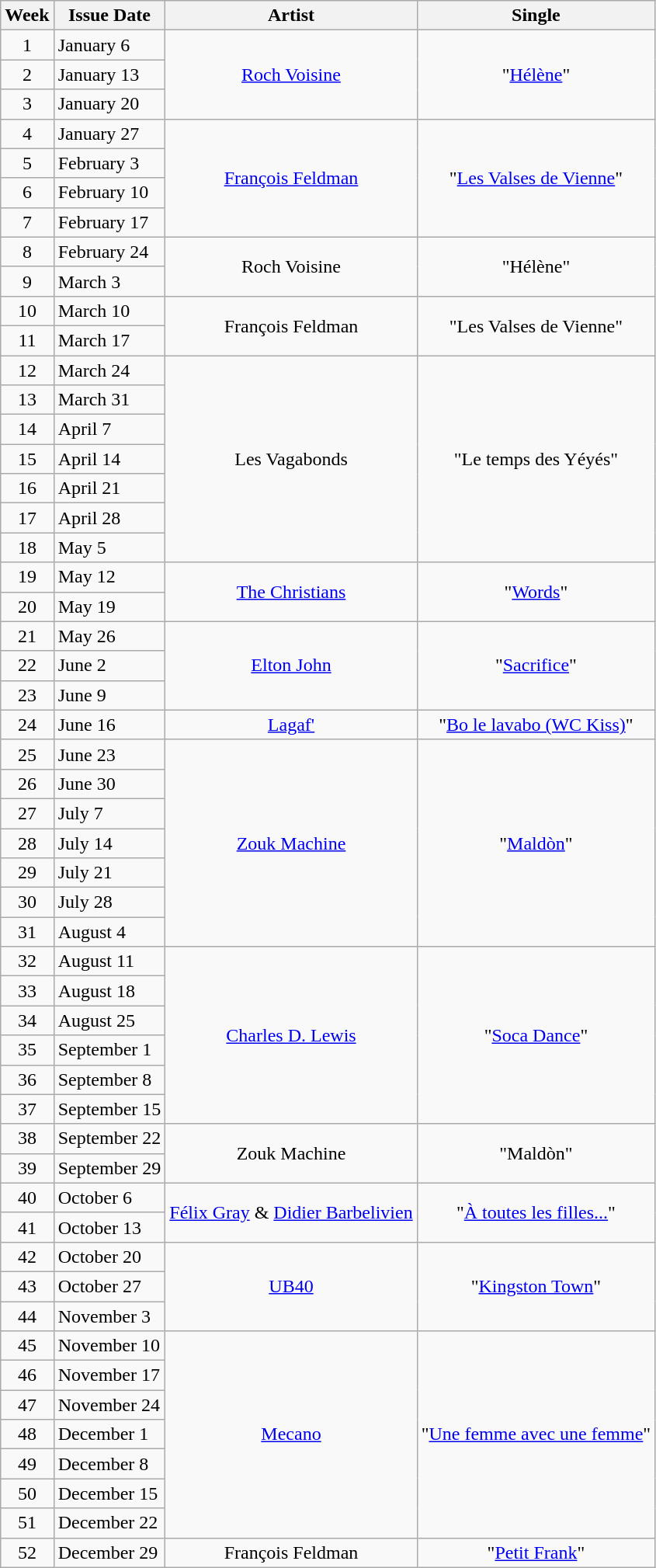<table class="wikitable">
<tr>
<th>Week</th>
<th>Issue Date</th>
<th>Artist</th>
<th>Single</th>
</tr>
<tr>
<td style="text-align: center;">1</td>
<td>January 6</td>
<td rowspan="3" style="text-align: center;"><a href='#'>Roch Voisine</a></td>
<td rowspan="3" style="text-align: center;">"<a href='#'>Hélène</a>"</td>
</tr>
<tr>
<td style="text-align: center;">2</td>
<td>January 13</td>
</tr>
<tr>
<td style="text-align: center;">3</td>
<td>January 20</td>
</tr>
<tr>
<td style="text-align: center;">4</td>
<td>January 27</td>
<td rowspan="4" style="text-align: center;"><a href='#'>François Feldman</a></td>
<td rowspan="4" style="text-align: center;">"<a href='#'>Les Valses de Vienne</a>"</td>
</tr>
<tr>
<td style="text-align: center;">5</td>
<td>February 3</td>
</tr>
<tr>
<td style="text-align: center;">6</td>
<td>February 10</td>
</tr>
<tr>
<td style="text-align: center;">7</td>
<td>February 17</td>
</tr>
<tr>
<td style="text-align: center;">8</td>
<td>February 24</td>
<td rowspan="2" style="text-align: center;">Roch Voisine</td>
<td rowspan="2" style="text-align: center;">"Hélène"</td>
</tr>
<tr>
<td style="text-align: center;">9</td>
<td>March 3</td>
</tr>
<tr>
<td style="text-align: center;">10</td>
<td>March 10</td>
<td rowspan="2" style="text-align: center;">François Feldman</td>
<td rowspan="2" style="text-align: center;">"Les Valses de Vienne"</td>
</tr>
<tr>
<td style="text-align: center;">11</td>
<td>March 17</td>
</tr>
<tr>
<td style="text-align: center;">12</td>
<td>March 24</td>
<td rowspan="7" style="text-align: center;">Les Vagabonds</td>
<td rowspan="7" style="text-align: center;">"Le temps des Yéyés"</td>
</tr>
<tr>
<td style="text-align: center;">13</td>
<td>March 31</td>
</tr>
<tr>
<td style="text-align: center;">14</td>
<td>April 7</td>
</tr>
<tr>
<td style="text-align: center;">15</td>
<td>April 14</td>
</tr>
<tr>
<td style="text-align: center;">16</td>
<td>April 21</td>
</tr>
<tr>
<td style="text-align: center;">17</td>
<td>April 28</td>
</tr>
<tr>
<td style="text-align: center;">18</td>
<td>May 5</td>
</tr>
<tr>
<td style="text-align: center;">19</td>
<td>May 12</td>
<td rowspan="2" style="text-align: center;"><a href='#'>The Christians</a></td>
<td rowspan="2" style="text-align: center;">"<a href='#'>Words</a>"</td>
</tr>
<tr>
<td style="text-align: center;">20</td>
<td>May 19</td>
</tr>
<tr>
<td style="text-align: center;">21</td>
<td>May 26</td>
<td rowspan="3" style="text-align: center;"><a href='#'>Elton John</a></td>
<td rowspan="3" style="text-align: center;">"<a href='#'>Sacrifice</a>"</td>
</tr>
<tr>
<td style="text-align: center;">22</td>
<td>June 2</td>
</tr>
<tr>
<td style="text-align: center;">23</td>
<td>June 9</td>
</tr>
<tr>
<td style="text-align: center;">24</td>
<td>June 16</td>
<td style="text-align: center;"><a href='#'>Lagaf'</a></td>
<td style="text-align: center;">"<a href='#'>Bo le lavabo (WC Kiss)</a>"</td>
</tr>
<tr>
<td style="text-align: center;">25</td>
<td>June 23</td>
<td rowspan="7" style="text-align: center;"><a href='#'>Zouk Machine</a></td>
<td rowspan="7" style="text-align: center;">"<a href='#'>Maldòn</a>"</td>
</tr>
<tr>
<td style="text-align: center;">26</td>
<td>June 30</td>
</tr>
<tr>
<td style="text-align: center;">27</td>
<td>July 7</td>
</tr>
<tr>
<td style="text-align: center;">28</td>
<td>July 14</td>
</tr>
<tr>
<td style="text-align: center;">29</td>
<td>July 21</td>
</tr>
<tr>
<td style="text-align: center;">30</td>
<td>July 28</td>
</tr>
<tr>
<td style="text-align: center;">31</td>
<td>August 4</td>
</tr>
<tr>
<td style="text-align: center;">32</td>
<td>August 11</td>
<td rowspan="6" style="text-align: center;"><a href='#'>Charles D. Lewis</a></td>
<td rowspan="6" style="text-align: center;">"<a href='#'>Soca Dance</a>"</td>
</tr>
<tr>
<td style="text-align: center;">33</td>
<td>August 18</td>
</tr>
<tr>
<td style="text-align: center;">34</td>
<td>August 25</td>
</tr>
<tr>
<td style="text-align: center;">35</td>
<td>September 1</td>
</tr>
<tr>
<td style="text-align: center;">36</td>
<td>September 8</td>
</tr>
<tr>
<td style="text-align: center;">37</td>
<td>September 15</td>
</tr>
<tr>
<td style="text-align: center;">38</td>
<td>September 22</td>
<td rowspan="2" style="text-align: center;">Zouk Machine</td>
<td rowspan="2" style="text-align: center;">"Maldòn"</td>
</tr>
<tr>
<td style="text-align: center;">39</td>
<td>September 29</td>
</tr>
<tr>
<td style="text-align: center;">40</td>
<td>October 6</td>
<td rowspan="2" style="text-align: center;"><a href='#'>Félix Gray</a> & <a href='#'>Didier Barbelivien</a></td>
<td rowspan="2" style="text-align: center;">"<a href='#'>À toutes les filles...</a>"</td>
</tr>
<tr>
<td style="text-align: center;">41</td>
<td>October 13</td>
</tr>
<tr>
<td style="text-align: center;">42</td>
<td>October 20</td>
<td rowspan="3" style="text-align: center;"><a href='#'>UB40</a></td>
<td rowspan="3" style="text-align: center;">"<a href='#'>Kingston Town</a>"</td>
</tr>
<tr>
<td style="text-align: center;">43</td>
<td>October 27</td>
</tr>
<tr>
<td style="text-align: center;">44</td>
<td>November 3</td>
</tr>
<tr>
<td style="text-align: center;">45</td>
<td>November 10</td>
<td rowspan="7" style="text-align: center;"><a href='#'>Mecano</a></td>
<td rowspan="7" style="text-align: center;">"<a href='#'>Une femme avec une femme</a>"</td>
</tr>
<tr>
<td style="text-align: center;">46</td>
<td>November 17</td>
</tr>
<tr>
<td style="text-align: center;">47</td>
<td>November 24</td>
</tr>
<tr>
<td style="text-align: center;">48</td>
<td>December 1</td>
</tr>
<tr>
<td style="text-align: center;">49</td>
<td>December 8</td>
</tr>
<tr>
<td style="text-align: center;">50</td>
<td>December 15</td>
</tr>
<tr>
<td style="text-align: center;">51</td>
<td>December 22</td>
</tr>
<tr>
<td style="text-align: center;">52</td>
<td>December 29</td>
<td style="text-align: center;">François Feldman</td>
<td style="text-align: center;">"<a href='#'>Petit Frank</a>"</td>
</tr>
</table>
